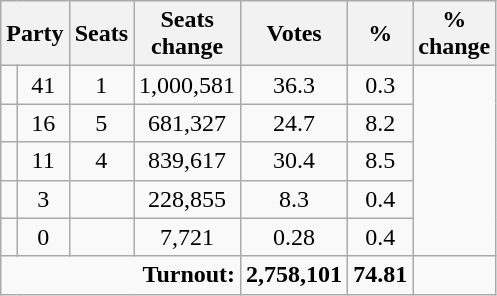<table class="wikitable sortable">
<tr>
<th colspan="2" rowspan="1" align="center">Party</th>
<th align="center">Seats</th>
<th align="center">Seats<br>change</th>
<th align="center">Votes</th>
<th align="center">%</th>
<th align="center">%<br>change</th>
</tr>
<tr>
<td></td>
<td align="center">41</td>
<td align="center"> 1</td>
<td align="center">1,000,581</td>
<td align="center">36.3</td>
<td align="center"> 0.3</td>
</tr>
<tr>
<td></td>
<td align="center">16</td>
<td align="center"> 5</td>
<td align="center">681,327</td>
<td align="center">24.7</td>
<td align="center"> 8.2</td>
</tr>
<tr>
<td></td>
<td align="center">11</td>
<td align="center"> 4</td>
<td align="center">839,617</td>
<td align="center">30.4</td>
<td align="center"> 8.5</td>
</tr>
<tr>
<td></td>
<td align="center">3</td>
<td align="center"></td>
<td align="center">228,855</td>
<td align="center">8.3</td>
<td align="center"> 0.4</td>
</tr>
<tr>
<td></td>
<td align="center">0</td>
<td align="center"></td>
<td align="center">7,721</td>
<td align="center">0.28</td>
<td align="center"> 0.4</td>
</tr>
<tr>
<td colspan="4" rowspan="1" align="right"><strong>Turnout:</strong></td>
<td align="center"><strong> 2,758,101</strong></td>
<td align="center"><strong> 74.81</strong></td>
<td align="center"></td>
</tr>
</table>
